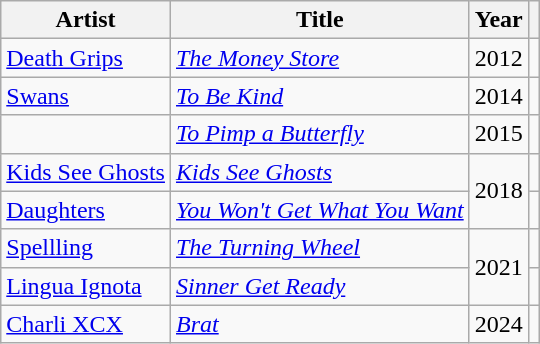<table class="wikitable sortable">
<tr>
<th>Artist</th>
<th>Title</th>
<th>Year</th>
<th></th>
</tr>
<tr>
<td><a href='#'>Death Grips</a></td>
<td><em><a href='#'>The Money Store</a></em></td>
<td>2012</td>
<td></td>
</tr>
<tr>
<td><a href='#'>Swans</a></td>
<td><em><a href='#'>To Be Kind</a></em></td>
<td>2014</td>
<td></td>
</tr>
<tr>
<td></td>
<td><em><a href='#'>To Pimp a Butterfly</a></em></td>
<td>2015</td>
<td></td>
</tr>
<tr>
<td><a href='#'>Kids See Ghosts</a></td>
<td><em><a href='#'>Kids See Ghosts</a></em></td>
<td rowspan="2">2018</td>
<td></td>
</tr>
<tr>
<td><a href='#'>Daughters</a></td>
<td><em><a href='#'>You Won't Get What You Want</a></em></td>
<td></td>
</tr>
<tr>
<td><a href='#'>Spellling</a></td>
<td><em><a href='#'>The Turning Wheel</a></em></td>
<td rowspan="2">2021</td>
<td></td>
</tr>
<tr>
<td><a href='#'>Lingua Ignota</a></td>
<td><em><a href='#'>Sinner Get Ready</a></em></td>
<td></td>
</tr>
<tr>
<td><a href='#'>Charli XCX</a></td>
<td><em><a href='#'>Brat</a></em></td>
<td>2024</td>
<td></td>
</tr>
</table>
